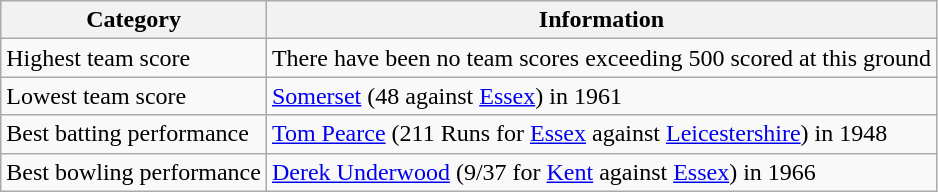<table class="wikitable">
<tr>
<th>Category</th>
<th>Information</th>
</tr>
<tr>
<td>Highest team score</td>
<td>There have been no team scores exceeding 500 scored at this ground</td>
</tr>
<tr>
<td>Lowest team score</td>
<td><a href='#'>Somerset</a> (48 against <a href='#'>Essex</a>) in 1961</td>
</tr>
<tr>
<td>Best batting performance</td>
<td><a href='#'>Tom Pearce</a> (211 Runs for <a href='#'>Essex</a> against <a href='#'>Leicestershire</a>) in 1948</td>
</tr>
<tr>
<td>Best bowling performance</td>
<td><a href='#'>Derek Underwood</a> (9/37 for <a href='#'>Kent</a> against <a href='#'>Essex</a>) in 1966</td>
</tr>
</table>
